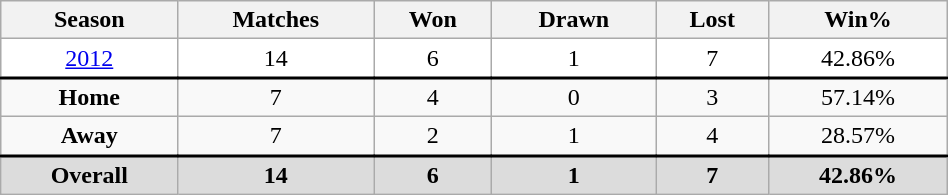<table class="wikitable" style="width:50%;text-align:center">
<tr>
<th width=10>Season</th>
<th width=10>Matches</th>
<th width=10>Won</th>
<th width=10>Drawn</th>
<th width=10>Lost</th>
<th width=10>Win%</th>
</tr>
<tr style="background:white;">
<td><a href='#'>2012</a></td>
<td>14</td>
<td>6</td>
<td>1</td>
<td>7</td>
<td>42.86%</td>
</tr>
<tr style="border-top:2px solid black;">
<td><strong>Home</strong></td>
<td>7</td>
<td>4</td>
<td>0</td>
<td>3</td>
<td>57.14%</td>
</tr>
<tr>
<td><strong>Away</strong></td>
<td>7</td>
<td>2</td>
<td>1</td>
<td>4</td>
<td>28.57%</td>
</tr>
<tr style="border-top:2px solid black;background:gainsboro;">
<td><strong>Overall</strong></td>
<td><strong>14</strong></td>
<td><strong>6</strong></td>
<td><strong>1</strong></td>
<td><strong>7</strong></td>
<td><strong>42.86%</strong></td>
</tr>
</table>
